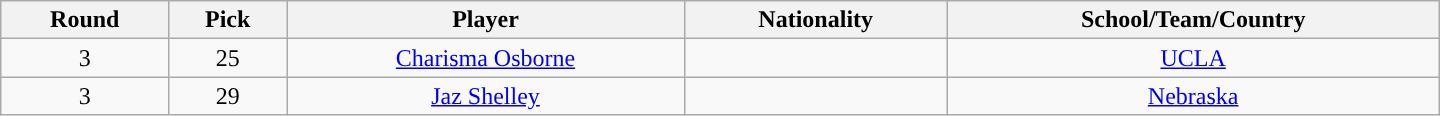<table class="wikitable" style="text-align:center; width:60em">
<tr>
<th>Round</th>
<th>Pick</th>
<th>Player</th>
<th>Nationality</th>
<th>School/Team/Country</th>
</tr>
<tr>
<td>3</td>
<td>25</td>
<td><a href='#'>Charisma Osborne</a></td>
<td></td>
<td><a href='#'>UCLA</a></td>
</tr>
<tr>
<td>3</td>
<td>29</td>
<td><a href='#'>Jaz Shelley</a></td>
<td></td>
<td><a href='#'>Nebraska</a></td>
</tr>
</table>
